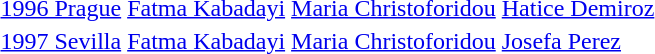<table>
<tr>
<td><a href='#'>1996 Prague</a></td>
<td> <a href='#'>Fatma Kabadayi</a></td>
<td> <a href='#'>Maria Christoforidou</a></td>
<td> <a href='#'>Hatice Demiroz</a></td>
</tr>
<tr>
<td><a href='#'>1997 Sevilla</a></td>
<td> <a href='#'>Fatma Kabadayi</a></td>
<td> <a href='#'>Maria Christoforidou</a></td>
<td> <a href='#'>Josefa Perez</a></td>
</tr>
</table>
